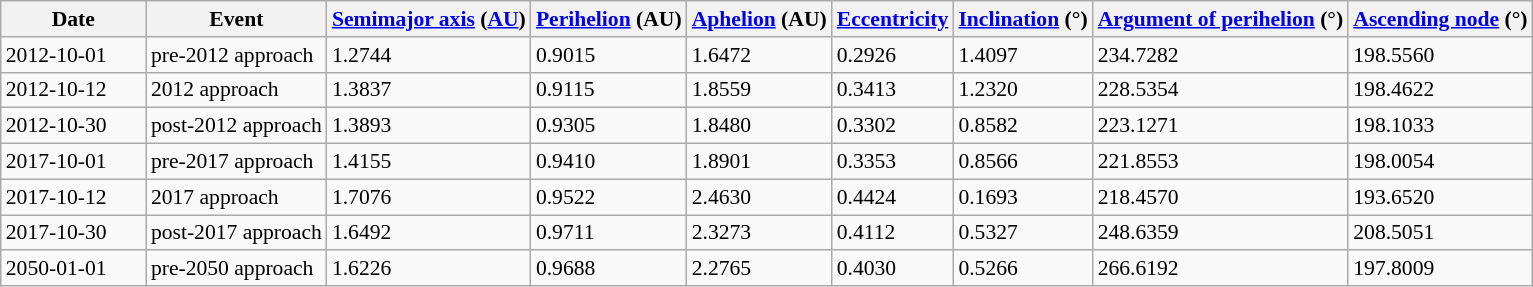<table class="wikitable sortable" style="font-size: 0.9em;">
<tr>
<th width=90>Date</th>
<th>Event</th>
<th><a href='#'>Semimajor axis</a> (<a href='#'>AU</a>)</th>
<th><a href='#'>Perihelion</a> (AU)</th>
<th><a href='#'>Aphelion</a> (AU)</th>
<th><a href='#'>Eccentricity</a></th>
<th><a href='#'>Inclination</a> (°)</th>
<th><a href='#'>Argument of perihelion</a> (°)</th>
<th><a href='#'>Ascending node</a> (°)</th>
</tr>
<tr>
<td>2012-10-01</td>
<td>pre-2012 approach</td>
<td>1.2744</td>
<td>0.9015</td>
<td>1.6472</td>
<td>0.2926</td>
<td>1.4097</td>
<td>234.7282</td>
<td>198.5560</td>
</tr>
<tr>
<td>2012-10-12</td>
<td>2012 approach</td>
<td>1.3837</td>
<td>0.9115</td>
<td>1.8559</td>
<td>0.3413</td>
<td>1.2320</td>
<td>228.5354</td>
<td>198.4622</td>
</tr>
<tr>
<td>2012-10-30</td>
<td>post-2012 approach</td>
<td>1.3893</td>
<td>0.9305</td>
<td>1.8480</td>
<td>0.3302</td>
<td>0.8582</td>
<td>223.1271</td>
<td>198.1033</td>
</tr>
<tr>
<td>2017-10-01</td>
<td>pre-2017 approach</td>
<td>1.4155</td>
<td>0.9410</td>
<td>1.8901</td>
<td>0.3353</td>
<td>0.8566</td>
<td>221.8553</td>
<td>198.0054</td>
</tr>
<tr>
<td>2017-10-12</td>
<td>2017 approach</td>
<td>1.7076</td>
<td>0.9522</td>
<td>2.4630</td>
<td>0.4424</td>
<td>0.1693</td>
<td>218.4570</td>
<td>193.6520</td>
</tr>
<tr>
<td>2017-10-30</td>
<td>post-2017 approach</td>
<td>1.6492</td>
<td>0.9711</td>
<td>2.3273</td>
<td>0.4112</td>
<td>0.5327</td>
<td>248.6359</td>
<td>208.5051</td>
</tr>
<tr>
<td>2050-01-01</td>
<td>pre-2050 approach</td>
<td>1.6226</td>
<td>0.9688</td>
<td>2.2765</td>
<td>0.4030</td>
<td>0.5266</td>
<td>266.6192</td>
<td>197.8009</td>
</tr>
</table>
